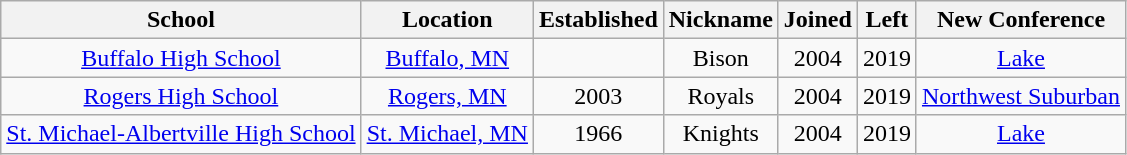<table class="wikitable sortable" style="text-align:center">
<tr>
<th>School</th>
<th>Location</th>
<th>Established</th>
<th>Nickname</th>
<th>Joined</th>
<th>Left</th>
<th>New Conference</th>
</tr>
<tr>
<td><a href='#'>Buffalo High School</a></td>
<td><a href='#'>Buffalo, MN</a></td>
<td></td>
<td>Bison</td>
<td>2004</td>
<td>2019</td>
<td><a href='#'>Lake</a></td>
</tr>
<tr>
<td><a href='#'>Rogers High School</a></td>
<td><a href='#'>Rogers, MN</a></td>
<td>2003</td>
<td>Royals</td>
<td>2004</td>
<td>2019</td>
<td><a href='#'>Northwest Suburban</a></td>
</tr>
<tr>
<td><a href='#'>St. Michael-Albertville High School</a></td>
<td><a href='#'>St. Michael, MN</a></td>
<td>1966</td>
<td>Knights</td>
<td>2004</td>
<td>2019</td>
<td><a href='#'>Lake</a></td>
</tr>
</table>
